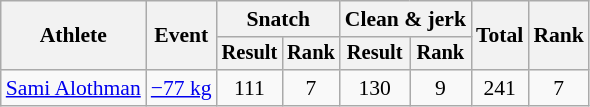<table class="wikitable" style="font-size:90%">
<tr>
<th rowspan="2">Athlete</th>
<th rowspan="2">Event</th>
<th colspan="2">Snatch</th>
<th colspan="2">Clean & jerk</th>
<th rowspan="2">Total</th>
<th rowspan="2">Rank</th>
</tr>
<tr style="font-size:95%">
<th>Result</th>
<th>Rank</th>
<th>Result</th>
<th>Rank</th>
</tr>
<tr align=center>
<td align=left><a href='#'>Sami Alothman</a></td>
<td align=left><a href='#'>−77 kg</a></td>
<td>111</td>
<td>7</td>
<td>130</td>
<td>9</td>
<td>241</td>
<td>7</td>
</tr>
</table>
